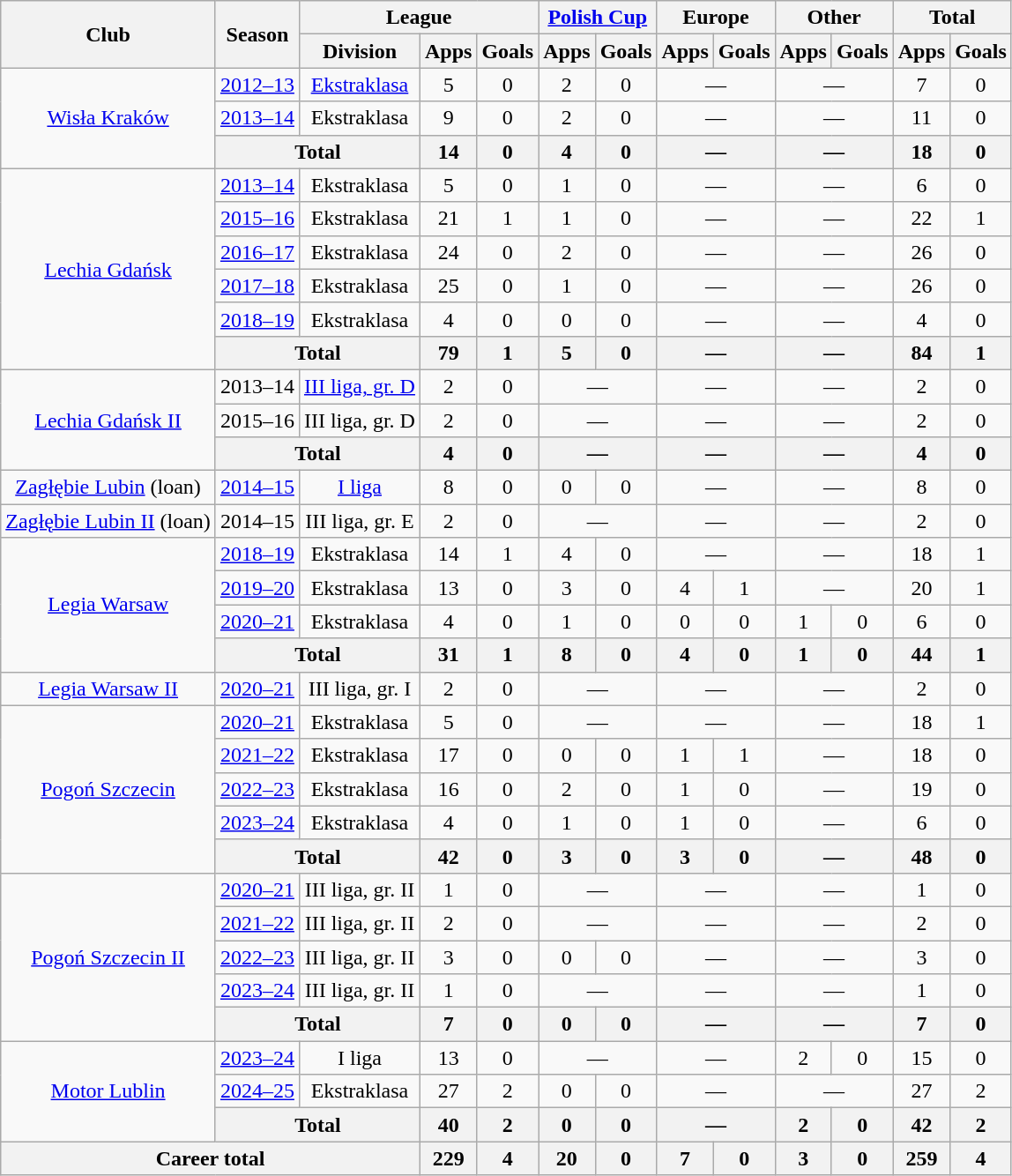<table class="wikitable" style="text-align: center;">
<tr>
<th rowspan="2">Club</th>
<th rowspan="2">Season</th>
<th colspan="3">League</th>
<th colspan="2"><a href='#'>Polish Cup</a></th>
<th colspan="2">Europe</th>
<th colspan="2">Other</th>
<th colspan="2">Total</th>
</tr>
<tr>
<th>Division</th>
<th>Apps</th>
<th>Goals</th>
<th>Apps</th>
<th>Goals</th>
<th>Apps</th>
<th>Goals</th>
<th>Apps</th>
<th>Goals</th>
<th>Apps</th>
<th>Goals</th>
</tr>
<tr>
<td rowspan="3"><a href='#'>Wisła Kraków</a></td>
<td><a href='#'>2012–13</a></td>
<td><a href='#'>Ekstraklasa</a></td>
<td>5</td>
<td>0</td>
<td>2</td>
<td>0</td>
<td colspan="2">—</td>
<td colspan="2">—</td>
<td>7</td>
<td>0</td>
</tr>
<tr>
<td><a href='#'>2013–14</a></td>
<td>Ekstraklasa</td>
<td>9</td>
<td>0</td>
<td>2</td>
<td>0</td>
<td colspan="2">—</td>
<td colspan="2">—</td>
<td>11</td>
<td>0</td>
</tr>
<tr>
<th colspan="2">Total</th>
<th>14</th>
<th>0</th>
<th>4</th>
<th>0</th>
<th colspan="2">—</th>
<th colspan="2">—</th>
<th>18</th>
<th>0</th>
</tr>
<tr>
<td rowspan="6"><a href='#'>Lechia Gdańsk</a></td>
<td><a href='#'>2013–14</a></td>
<td>Ekstraklasa</td>
<td>5</td>
<td>0</td>
<td>1</td>
<td>0</td>
<td colspan="2">—</td>
<td colspan="2">—</td>
<td>6</td>
<td>0</td>
</tr>
<tr>
<td><a href='#'>2015–16</a></td>
<td>Ekstraklasa</td>
<td>21</td>
<td>1</td>
<td>1</td>
<td>0</td>
<td colspan="2">—</td>
<td colspan="2">—</td>
<td>22</td>
<td>1</td>
</tr>
<tr>
<td><a href='#'>2016–17</a></td>
<td>Ekstraklasa</td>
<td>24</td>
<td>0</td>
<td>2</td>
<td>0</td>
<td colspan="2">—</td>
<td colspan="2">—</td>
<td>26</td>
<td>0</td>
</tr>
<tr>
<td><a href='#'>2017–18</a></td>
<td>Ekstraklasa</td>
<td>25</td>
<td>0</td>
<td>1</td>
<td>0</td>
<td colspan="2">—</td>
<td colspan="2">—</td>
<td>26</td>
<td>0</td>
</tr>
<tr>
<td><a href='#'>2018–19</a></td>
<td>Ekstraklasa</td>
<td>4</td>
<td>0</td>
<td>0</td>
<td>0</td>
<td colspan="2">—</td>
<td colspan="2">—</td>
<td>4</td>
<td>0</td>
</tr>
<tr>
<th colspan="2">Total</th>
<th>79</th>
<th>1</th>
<th>5</th>
<th>0</th>
<th colspan="2">—</th>
<th colspan="2">—</th>
<th>84</th>
<th>1</th>
</tr>
<tr>
<td rowspan="3"><a href='#'>Lechia Gdańsk II</a></td>
<td>2013–14</td>
<td><a href='#'>III liga, gr. D</a></td>
<td>2</td>
<td>0</td>
<td colspan="2">—</td>
<td colspan="2">—</td>
<td colspan="2">—</td>
<td>2</td>
<td>0</td>
</tr>
<tr>
<td>2015–16</td>
<td>III liga, gr. D</td>
<td>2</td>
<td>0</td>
<td colspan="2">—</td>
<td colspan="2">—</td>
<td colspan="2">—</td>
<td>2</td>
<td>0</td>
</tr>
<tr>
<th colspan="2">Total</th>
<th>4</th>
<th>0</th>
<th colspan="2">—</th>
<th colspan="2">—</th>
<th colspan="2">—</th>
<th>4</th>
<th>0</th>
</tr>
<tr>
<td><a href='#'>Zagłębie Lubin</a> (loan)</td>
<td><a href='#'>2014–15</a></td>
<td><a href='#'>I liga</a></td>
<td>8</td>
<td>0</td>
<td>0</td>
<td>0</td>
<td colspan="2">—</td>
<td colspan="2">—</td>
<td>8</td>
<td>0</td>
</tr>
<tr>
<td><a href='#'>Zagłębie Lubin II</a> (loan)</td>
<td>2014–15</td>
<td>III liga, gr. E</td>
<td>2</td>
<td>0</td>
<td colspan="2">—</td>
<td colspan="2">—</td>
<td colspan="2">—</td>
<td>2</td>
<td>0</td>
</tr>
<tr>
<td rowspan="4"><a href='#'>Legia Warsaw</a></td>
<td><a href='#'>2018–19</a></td>
<td>Ekstraklasa</td>
<td>14</td>
<td>1</td>
<td>4</td>
<td>0</td>
<td colspan="2">—</td>
<td colspan="2">—</td>
<td>18</td>
<td>1</td>
</tr>
<tr>
<td><a href='#'>2019–20</a></td>
<td>Ekstraklasa</td>
<td>13</td>
<td>0</td>
<td>3</td>
<td>0</td>
<td>4</td>
<td>1</td>
<td colspan="2">—</td>
<td>20</td>
<td>1</td>
</tr>
<tr>
<td><a href='#'>2020–21</a></td>
<td>Ekstraklasa</td>
<td>4</td>
<td>0</td>
<td>1</td>
<td>0</td>
<td>0</td>
<td>0</td>
<td>1</td>
<td>0</td>
<td>6</td>
<td>0</td>
</tr>
<tr>
<th colspan="2">Total</th>
<th>31</th>
<th>1</th>
<th>8</th>
<th>0</th>
<th>4</th>
<th>0</th>
<th>1</th>
<th>0</th>
<th>44</th>
<th>1</th>
</tr>
<tr>
<td><a href='#'>Legia Warsaw II</a></td>
<td><a href='#'>2020–21</a></td>
<td>III liga, gr. I</td>
<td>2</td>
<td>0</td>
<td colspan="2">—</td>
<td colspan="2">—</td>
<td colspan="2">—</td>
<td>2</td>
<td>0</td>
</tr>
<tr>
<td rowspan="5"><a href='#'>Pogoń Szczecin</a></td>
<td><a href='#'>2020–21</a></td>
<td>Ekstraklasa</td>
<td>5</td>
<td>0</td>
<td colspan="2">—</td>
<td colspan="2">—</td>
<td colspan="2">—</td>
<td>18</td>
<td>1</td>
</tr>
<tr>
<td><a href='#'>2021–22</a></td>
<td>Ekstraklasa</td>
<td>17</td>
<td>0</td>
<td>0</td>
<td>0</td>
<td>1</td>
<td>1</td>
<td colspan="2">—</td>
<td>18</td>
<td>0</td>
</tr>
<tr>
<td><a href='#'>2022–23</a></td>
<td>Ekstraklasa</td>
<td>16</td>
<td>0</td>
<td>2</td>
<td>0</td>
<td>1</td>
<td>0</td>
<td colspan="2">—</td>
<td>19</td>
<td>0</td>
</tr>
<tr>
<td><a href='#'>2023–24</a></td>
<td>Ekstraklasa</td>
<td>4</td>
<td>0</td>
<td>1</td>
<td>0</td>
<td>1</td>
<td>0</td>
<td colspan="2">—</td>
<td>6</td>
<td>0</td>
</tr>
<tr>
<th colspan="2">Total</th>
<th>42</th>
<th>0</th>
<th>3</th>
<th>0</th>
<th>3</th>
<th>0</th>
<th colspan="2">—</th>
<th>48</th>
<th>0</th>
</tr>
<tr>
<td rowspan="5"><a href='#'>Pogoń Szczecin II</a></td>
<td><a href='#'>2020–21</a></td>
<td>III liga, gr. II</td>
<td>1</td>
<td>0</td>
<td colspan="2">—</td>
<td colspan="2">—</td>
<td colspan="2">—</td>
<td>1</td>
<td>0</td>
</tr>
<tr>
<td><a href='#'>2021–22</a></td>
<td>III liga, gr. II</td>
<td>2</td>
<td>0</td>
<td colspan="2">—</td>
<td colspan="2">—</td>
<td colspan="2">—</td>
<td>2</td>
<td>0</td>
</tr>
<tr>
<td><a href='#'>2022–23</a></td>
<td>III liga, gr. II</td>
<td>3</td>
<td>0</td>
<td>0</td>
<td>0</td>
<td colspan="2">—</td>
<td colspan="2">—</td>
<td>3</td>
<td>0</td>
</tr>
<tr>
<td><a href='#'>2023–24</a></td>
<td>III liga, gr. II</td>
<td>1</td>
<td>0</td>
<td colspan="2">—</td>
<td colspan="2">—</td>
<td colspan="2">—</td>
<td>1</td>
<td>0</td>
</tr>
<tr>
<th colspan="2">Total</th>
<th>7</th>
<th>0</th>
<th>0</th>
<th>0</th>
<th colspan="2">—</th>
<th colspan="2">—</th>
<th>7</th>
<th>0</th>
</tr>
<tr>
<td rowspan="3"><a href='#'>Motor Lublin</a></td>
<td><a href='#'>2023–24</a></td>
<td>I liga</td>
<td>13</td>
<td>0</td>
<td colspan="2">—</td>
<td colspan="2">—</td>
<td>2</td>
<td>0</td>
<td>15</td>
<td>0</td>
</tr>
<tr>
<td><a href='#'>2024–25</a></td>
<td>Ekstraklasa</td>
<td>27</td>
<td>2</td>
<td>0</td>
<td>0</td>
<td colspan="2">—</td>
<td colspan="2">—</td>
<td>27</td>
<td>2</td>
</tr>
<tr>
<th colspan="2">Total</th>
<th>40</th>
<th>2</th>
<th>0</th>
<th>0</th>
<th colspan="2">—</th>
<th>2</th>
<th>0</th>
<th>42</th>
<th>2</th>
</tr>
<tr>
<th colspan="3">Career total</th>
<th>229</th>
<th>4</th>
<th>20</th>
<th>0</th>
<th>7</th>
<th>0</th>
<th>3</th>
<th>0</th>
<th>259</th>
<th>4</th>
</tr>
</table>
